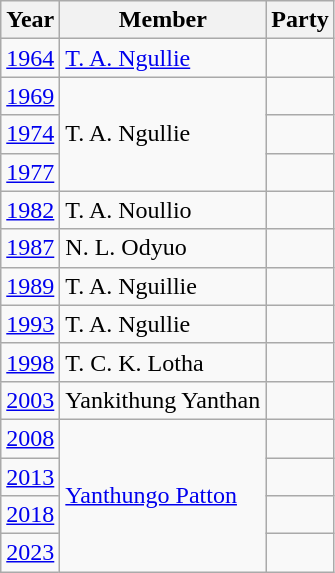<table class="wikitable sortable">
<tr>
<th>Year</th>
<th>Member</th>
<th colspan="2">Party</th>
</tr>
<tr>
<td><a href='#'>1964</a></td>
<td><a href='#'>T. A. Ngullie</a></td>
<td></td>
</tr>
<tr>
<td><a href='#'>1969</a></td>
<td rowspan=3>T. A. Ngullie</td>
<td></td>
</tr>
<tr>
<td><a href='#'>1974</a></td>
</tr>
<tr>
<td><a href='#'>1977</a></td>
<td></td>
</tr>
<tr>
<td><a href='#'>1982</a></td>
<td>T. A. Noullio</td>
</tr>
<tr>
<td><a href='#'>1987</a></td>
<td>N. L. Odyuo</td>
<td></td>
</tr>
<tr>
<td><a href='#'>1989</a></td>
<td>T. A. Nguillie</td>
<td></td>
</tr>
<tr>
<td><a href='#'>1993</a></td>
<td>T. A. Ngullie</td>
<td></td>
</tr>
<tr>
<td><a href='#'>1998</a></td>
<td>T. C. K. Lotha</td>
<td></td>
</tr>
<tr>
<td><a href='#'>2003</a></td>
<td>Yankithung Yanthan</td>
</tr>
<tr>
<td><a href='#'>2008</a></td>
<td rowspan=4><a href='#'>Yanthungo Patton</a></td>
<td></td>
</tr>
<tr>
<td><a href='#'>2013</a></td>
<td></td>
</tr>
<tr>
<td><a href='#'>2018</a></td>
<td></td>
</tr>
<tr>
<td><a href='#'>2023</a></td>
</tr>
</table>
